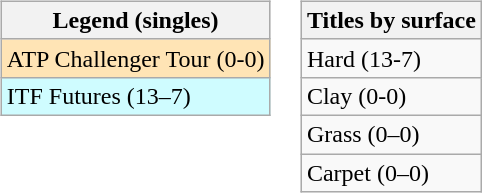<table>
<tr valign=top>
<td><br><table class=wikitable style=font-size:100%>
<tr>
<th>Legend (singles)</th>
</tr>
<tr bgcolor=moccasin>
<td>ATP Challenger Tour (0-0)</td>
</tr>
<tr bgcolor=#cffcff>
<td>ITF Futures (13–7)</td>
</tr>
</table>
</td>
<td><br><table class=wikitable style=font-size:100%>
<tr>
<th>Titles by surface</th>
</tr>
<tr>
<td>Hard (13-7)</td>
</tr>
<tr>
<td>Clay (0-0)</td>
</tr>
<tr>
<td>Grass (0–0)</td>
</tr>
<tr>
<td>Carpet (0–0)</td>
</tr>
</table>
</td>
</tr>
</table>
